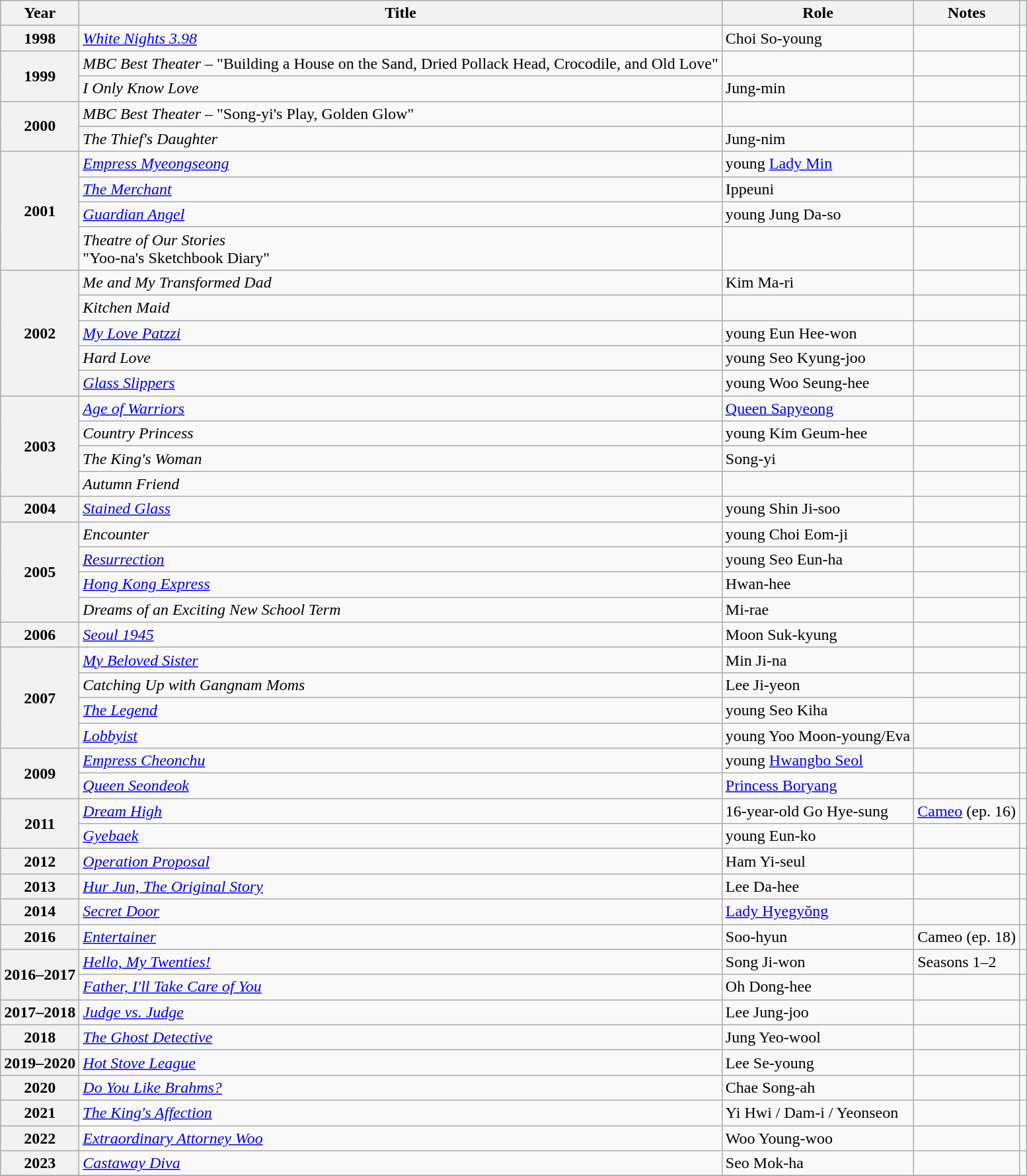<table class="wikitable plainrowheaders sortable">
<tr>
<th scope="col">Year</th>
<th scope="col">Title</th>
<th scope="col">Role</th>
<th scope="col">Notes</th>
<th scope="col" class="unsortable"></th>
</tr>
<tr>
<th scope="row">1998</th>
<td><em><a href='#'>White Nights 3.98</a></em></td>
<td>Choi So-young</td>
<td></td>
<td style="text-align:center"></td>
</tr>
<tr>
<th scope="row" rowspan="2">1999</th>
<td><em>MBC Best Theater</em> – "Building a House on the Sand, Dried Pollack Head, Crocodile, and Old Love"</td>
<td></td>
<td></td>
<td style="text-align:center"></td>
</tr>
<tr>
<td><em>I Only Know Love</em></td>
<td>Jung-min</td>
<td></td>
<td style="text-align:center"></td>
</tr>
<tr>
<th scope="row" rowspan="2">2000</th>
<td><em>MBC Best Theater</em> – "Song-yi's Play, Golden Glow"</td>
<td></td>
<td></td>
<td style="text-align:center"></td>
</tr>
<tr>
<td><em>The Thief's Daughter</em></td>
<td>Jung-nim</td>
<td></td>
<td style="text-align:center"></td>
</tr>
<tr>
<th scope="row" rowspan="4">2001</th>
<td><em><a href='#'>Empress Myeongseong</a></em></td>
<td>young <a href='#'>Lady Min</a></td>
<td></td>
<td style="text-align:center"></td>
</tr>
<tr>
<td><em><a href='#'>The Merchant</a></em></td>
<td>Ippeuni</td>
<td></td>
<td style="text-align:center"></td>
</tr>
<tr>
<td><em><a href='#'>Guardian Angel</a></em></td>
<td>young Jung Da-so</td>
<td></td>
<td style="text-align:center"></td>
</tr>
<tr>
<td><em>Theatre of Our Stories</em><br>"Yoo-na's Sketchbook Diary"</td>
<td></td>
<td></td>
<td style="text-align:center"></td>
</tr>
<tr>
<th scope="row" rowspan="5">2002</th>
<td><em>Me and My Transformed Dad</em></td>
<td>Kim Ma-ri</td>
<td></td>
<td style="text-align:center"></td>
</tr>
<tr>
<td><em>Kitchen Maid</em></td>
<td></td>
<td></td>
<td style="text-align:center"></td>
</tr>
<tr>
<td><em><a href='#'>My Love Patzzi</a></em></td>
<td>young Eun Hee-won</td>
<td></td>
<td style="text-align:center"></td>
</tr>
<tr>
<td><em>Hard Love</em></td>
<td>young Seo Kyung-joo</td>
<td></td>
<td style="text-align:center"></td>
</tr>
<tr>
<td><em><a href='#'>Glass Slippers</a></em></td>
<td>young Woo Seung-hee</td>
<td></td>
<td style="text-align:center"></td>
</tr>
<tr>
<th scope="row" rowspan="4">2003</th>
<td><em><a href='#'>Age of Warriors</a></em></td>
<td><a href='#'>Queen Sapyeong</a></td>
<td></td>
<td style="text-align:center"></td>
</tr>
<tr>
<td><em>Country Princess</em></td>
<td>young Kim Geum-hee</td>
<td></td>
<td style="text-align:center"></td>
</tr>
<tr>
<td><em>The King's Woman</em></td>
<td>Song-yi</td>
<td></td>
<td style="text-align:center"></td>
</tr>
<tr>
<td><em>Autumn Friend</em></td>
<td></td>
<td></td>
<td style="text-align:center"></td>
</tr>
<tr>
<th scope="row">2004</th>
<td><em><a href='#'>Stained Glass</a></em></td>
<td>young Shin Ji-soo</td>
<td></td>
<td style="text-align:center"></td>
</tr>
<tr>
<th scope="row" rowspan="4">2005</th>
<td><em>Encounter</em></td>
<td>young Choi Eom-ji</td>
<td></td>
<td style="text-align:center"></td>
</tr>
<tr>
<td><em><a href='#'>Resurrection</a></em></td>
<td>young Seo Eun-ha</td>
<td></td>
<td style="text-align:center"></td>
</tr>
<tr>
<td><em><a href='#'>Hong Kong Express</a></em></td>
<td>Hwan-hee</td>
<td></td>
<td style="text-align:center"></td>
</tr>
<tr>
<td><em>Dreams of an Exciting New School Term</em></td>
<td>Mi-rae</td>
<td></td>
<td style="text-align:center"></td>
</tr>
<tr>
<th scope="row">2006</th>
<td><em><a href='#'>Seoul 1945</a></em></td>
<td>Moon Suk-kyung</td>
<td></td>
<td style="text-align:center"></td>
</tr>
<tr>
<th scope="row" rowspan="4">2007</th>
<td><em><a href='#'>My Beloved Sister</a></em></td>
<td>Min Ji-na</td>
<td></td>
<td style="text-align:center"></td>
</tr>
<tr>
<td><em>Catching Up with Gangnam Moms</em></td>
<td>Lee Ji-yeon</td>
<td></td>
<td style="text-align:center"></td>
</tr>
<tr>
<td><em><a href='#'>The Legend</a></em></td>
<td>young Seo Kiha</td>
<td></td>
<td style="text-align:center"></td>
</tr>
<tr>
<td><em><a href='#'>Lobbyist</a></em></td>
<td>young Yoo Moon-young/Eva</td>
<td></td>
<td style="text-align:center"></td>
</tr>
<tr>
<th scope="row" rowspan="2">2009</th>
<td><em><a href='#'>Empress Cheonchu</a></em></td>
<td>young <a href='#'>Hwangbo Seol</a></td>
<td></td>
<td style="text-align:center"></td>
</tr>
<tr>
<td><em><a href='#'>Queen Seondeok</a></em></td>
<td><a href='#'>Princess Boryang</a></td>
<td></td>
<td style="text-align:center"></td>
</tr>
<tr>
<th scope="row" rowspan="2">2011</th>
<td><em><a href='#'>Dream High</a></em></td>
<td>16-year-old Go Hye-sung</td>
<td><a href='#'>Cameo</a> (ep. 16)</td>
<td style="text-align:center"></td>
</tr>
<tr>
<td><em><a href='#'>Gyebaek</a></em></td>
<td>young Eun-ko</td>
<td></td>
<td style="text-align:center"></td>
</tr>
<tr>
<th scope="row">2012</th>
<td><em><a href='#'>Operation Proposal</a></em></td>
<td>Ham Yi-seul</td>
<td></td>
<td style="text-align:center"></td>
</tr>
<tr>
<th scope="row">2013</th>
<td><em><a href='#'>Hur Jun, The Original Story</a></em></td>
<td>Lee Da-hee</td>
<td></td>
<td style="text-align:center"></td>
</tr>
<tr>
<th scope="row">2014</th>
<td><em><a href='#'>Secret Door</a></em></td>
<td><a href='#'>Lady Hyegyŏng</a></td>
<td></td>
<td style="text-align:center"></td>
</tr>
<tr>
<th scope="row">2016</th>
<td><em><a href='#'>Entertainer</a></em></td>
<td>Soo-hyun</td>
<td>Cameo (ep. 18)</td>
<td style="text-align:center"></td>
</tr>
<tr>
<th scope="row" rowspan="2">2016–2017</th>
<td><em><a href='#'>Hello, My Twenties!</a></em></td>
<td>Song Ji-won</td>
<td>Seasons 1–2</td>
<td style="text-align:center"></td>
</tr>
<tr>
<td><em><a href='#'>Father, I'll Take Care of You</a></em></td>
<td>Oh Dong-hee</td>
<td></td>
<td style="text-align:center"></td>
</tr>
<tr>
<th scope="row">2017–2018</th>
<td><em><a href='#'>Judge vs. Judge</a></em></td>
<td>Lee Jung-joo</td>
<td></td>
<td style="text-align:center"></td>
</tr>
<tr>
<th scope="row">2018</th>
<td><em><a href='#'>The Ghost Detective</a></em></td>
<td>Jung Yeo-wool</td>
<td></td>
<td style="text-align:center"></td>
</tr>
<tr>
<th scope="row">2019–2020</th>
<td><em><a href='#'>Hot Stove League</a></em></td>
<td>Lee Se-young</td>
<td></td>
<td style="text-align:center"></td>
</tr>
<tr>
<th scope="row">2020</th>
<td><em><a href='#'>Do You Like Brahms?</a></em></td>
<td>Chae Song-ah</td>
<td></td>
<td style="text-align:center"></td>
</tr>
<tr>
<th scope="row">2021</th>
<td><em><a href='#'>The King's Affection</a></em></td>
<td>Yi Hwi / Dam-i / Yeonseon</td>
<td></td>
<td style="text-align:center"></td>
</tr>
<tr>
<th scope="row">2022</th>
<td><em><a href='#'>Extraordinary Attorney Woo</a></em></td>
<td>Woo Young-woo</td>
<td></td>
<td style="text-align:center"></td>
</tr>
<tr>
<th scope="row">2023</th>
<td><em><a href='#'>Castaway Diva</a></em></td>
<td>Seo Mok-ha</td>
<td></td>
<td style="text-align:center"></td>
</tr>
<tr>
</tr>
</table>
